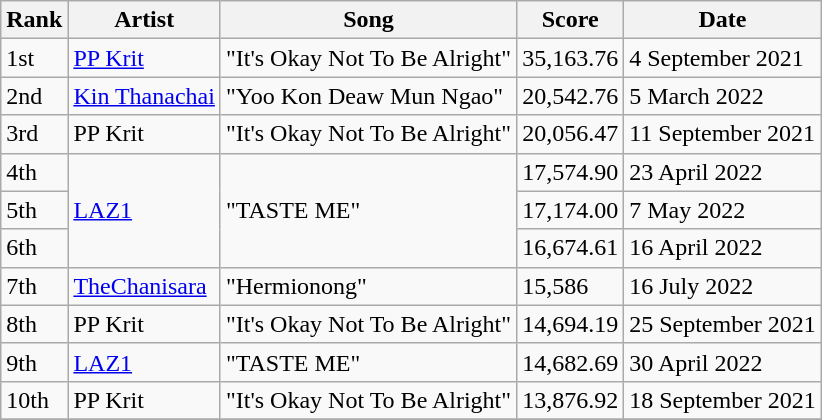<table class="wikitable">
<tr>
<th>Rank</th>
<th>Artist</th>
<th>Song</th>
<th>Score</th>
<th>Date</th>
</tr>
<tr>
<td>1st</td>
<td><a href='#'>PP Krit</a></td>
<td>"It's Okay Not To Be Alright"</td>
<td>35,163.76</td>
<td>4 September 2021</td>
</tr>
<tr>
<td>2nd</td>
<td><a href='#'>Kin Thanachai</a></td>
<td>"Yoo Kon Deaw Mun Ngao"</td>
<td>20,542.76</td>
<td>5 March 2022</td>
</tr>
<tr>
<td>3rd</td>
<td>PP Krit</td>
<td>"It's Okay Not To Be Alright"</td>
<td>20,056.47</td>
<td>11 September 2021</td>
</tr>
<tr>
<td>4th</td>
<td rowspan="3"><a href='#'>LAZ1</a></td>
<td rowspan="3">"TASTE ME"</td>
<td>17,574.90</td>
<td>23 April 2022</td>
</tr>
<tr>
<td>5th</td>
<td>17,174.00</td>
<td>7 May 2022</td>
</tr>
<tr>
<td>6th</td>
<td>16,674.61</td>
<td>16 April 2022</td>
</tr>
<tr>
<td>7th</td>
<td><a href='#'>TheChanisara</a></td>
<td>"Hermionong"</td>
<td>15,586</td>
<td>16 July 2022</td>
</tr>
<tr>
<td>8th</td>
<td>PP Krit</td>
<td>"It's Okay Not To Be Alright"</td>
<td>14,694.19</td>
<td>25 September 2021</td>
</tr>
<tr>
<td>9th</td>
<td><a href='#'>LAZ1</a></td>
<td>"TASTE ME"</td>
<td>14,682.69</td>
<td>30 April 2022</td>
</tr>
<tr>
<td>10th</td>
<td>PP Krit</td>
<td>"It's Okay Not To Be Alright"</td>
<td>13,876.92</td>
<td>18 September 2021</td>
</tr>
<tr>
</tr>
</table>
